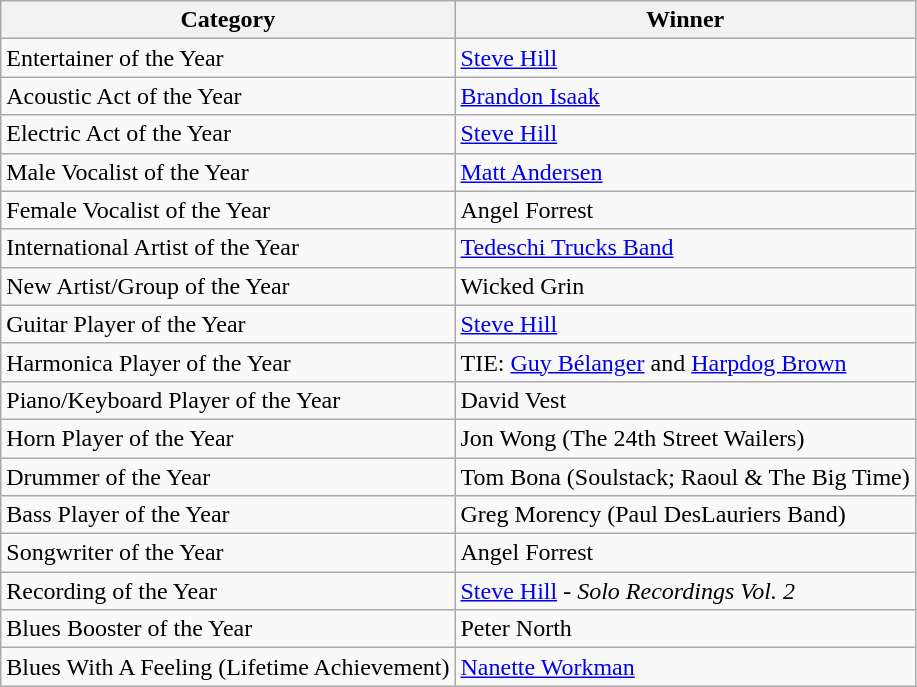<table class="wikitable sortable" style="text-align:centre">
<tr>
<th>Category</th>
<th>Winner</th>
</tr>
<tr>
<td>Entertainer of the Year</td>
<td><a href='#'>Steve Hill</a></td>
</tr>
<tr>
<td>Acoustic Act of the Year</td>
<td><a href='#'>Brandon Isaak</a></td>
</tr>
<tr>
<td>Electric Act of the Year</td>
<td><a href='#'>Steve Hill</a></td>
</tr>
<tr>
<td>Male Vocalist of the Year</td>
<td><a href='#'>Matt Andersen</a></td>
</tr>
<tr>
<td>Female Vocalist of the Year</td>
<td>Angel Forrest</td>
</tr>
<tr>
<td>International Artist of the Year</td>
<td><a href='#'>Tedeschi Trucks Band</a></td>
</tr>
<tr>
<td>New Artist/Group of the Year</td>
<td>Wicked Grin</td>
</tr>
<tr>
<td>Guitar Player of the Year</td>
<td><a href='#'>Steve Hill</a></td>
</tr>
<tr>
<td>Harmonica Player of the Year</td>
<td>TIE: <a href='#'>Guy Bélanger</a> and <a href='#'>Harpdog Brown</a></td>
</tr>
<tr>
<td>Piano/Keyboard Player of the Year</td>
<td>David Vest</td>
</tr>
<tr>
<td>Horn Player of the Year</td>
<td>Jon Wong (The 24th Street Wailers)</td>
</tr>
<tr>
<td>Drummer of the Year</td>
<td>Tom Bona (Soulstack; Raoul & The Big Time)</td>
</tr>
<tr>
<td>Bass Player of the Year</td>
<td>Greg Morency (Paul DesLauriers Band)</td>
</tr>
<tr>
<td>Songwriter of the Year</td>
<td>Angel Forrest</td>
</tr>
<tr>
<td>Recording of the Year</td>
<td><a href='#'>Steve Hill</a> - <em>Solo Recordings Vol. 2</em></td>
</tr>
<tr>
<td>Blues Booster of the Year</td>
<td>Peter North</td>
</tr>
<tr>
<td>Blues With A Feeling (Lifetime Achievement)</td>
<td><a href='#'>Nanette Workman</a></td>
</tr>
</table>
